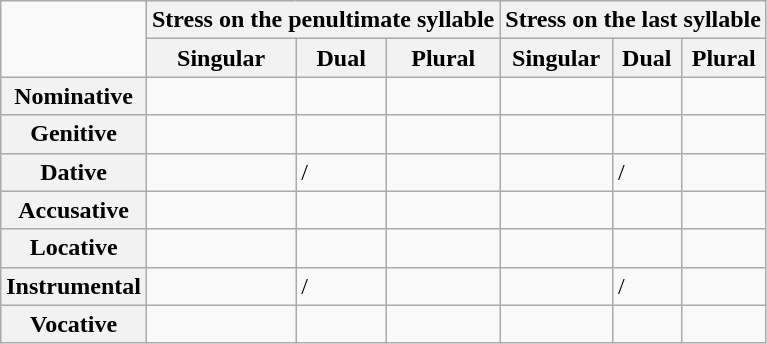<table class="wikitable">
<tr>
<td rowspan="2"></td>
<th colspan="3">Stress on the penultimate syllable</th>
<th colspan="3">Stress on the last syllable</th>
</tr>
<tr>
<th>Singular</th>
<th>Dual</th>
<th>Plural</th>
<th>Singular</th>
<th>Dual</th>
<th>Plural</th>
</tr>
<tr>
<th>Nominative</th>
<td></td>
<td></td>
<td></td>
<td></td>
<td></td>
<td></td>
</tr>
<tr>
<th>Genitive</th>
<td></td>
<td></td>
<td></td>
<td></td>
<td></td>
<td></td>
</tr>
<tr>
<th>Dative</th>
<td></td>
<td> /<br></td>
<td></td>
<td></td>
<td> /<br></td>
<td></td>
</tr>
<tr>
<th>Accusative</th>
<td></td>
<td></td>
<td></td>
<td></td>
<td></td>
<td></td>
</tr>
<tr>
<th>Locative</th>
<td></td>
<td></td>
<td></td>
<td></td>
<td></td>
<td></td>
</tr>
<tr>
<th>Instrumental</th>
<td></td>
<td> /<br></td>
<td></td>
<td></td>
<td> /<br></td>
<td></td>
</tr>
<tr>
<th>Vocative</th>
<td></td>
<td></td>
<td></td>
<td></td>
<td></td>
<td></td>
</tr>
</table>
